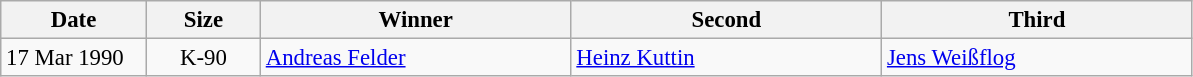<table class="wikitable" style="font-size:95%;">
<tr>
<th width="90">Date</th>
<th width="69">Size</th>
<th width="200">Winner</th>
<th width="200">Second</th>
<th width="200">Third</th>
</tr>
<tr>
<td>17 Mar 1990</td>
<td align=center>K-90</td>
<td> <a href='#'>Andreas Felder</a></td>
<td> <a href='#'>Heinz Kuttin</a></td>
<td> <a href='#'>Jens Weißflog</a></td>
</tr>
</table>
